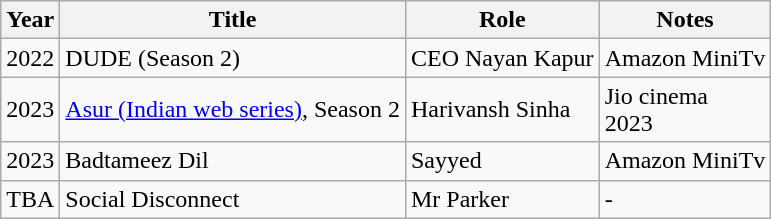<table class="wikitable sortable">
<tr>
<th>Year</th>
<th>Title</th>
<th>Role</th>
<th>Notes</th>
</tr>
<tr>
<td>2022</td>
<td>DUDE (Season 2)</td>
<td>CEO Nayan Kapur</td>
<td>Amazon MiniTv</td>
</tr>
<tr>
<td>2023</td>
<td><a href='#'>Asur (Indian web series)</a>, Season 2</td>
<td>Harivansh Sinha</td>
<td>Jio cinema<br>2023</td>
</tr>
<tr>
<td>2023</td>
<td>Badtameez Dil</td>
<td>Sayyed</td>
<td>Amazon MiniTv</td>
</tr>
<tr>
<td>TBA</td>
<td>Social Disconnect</td>
<td>Mr Parker</td>
<td>-</td>
</tr>
</table>
